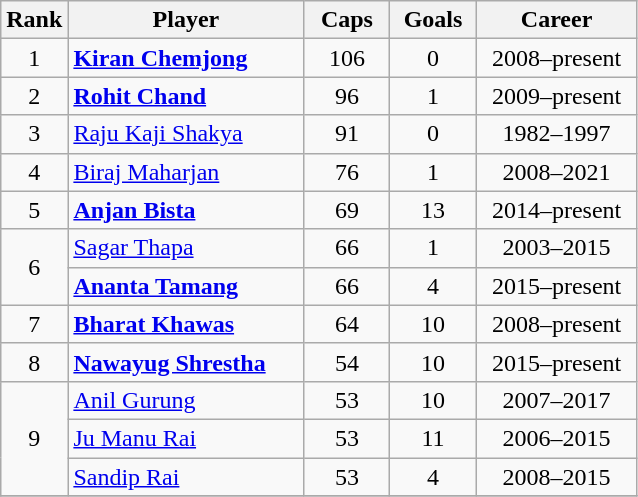<table class="wikitable sortable" style="text-align:center;">
<tr>
<th width="30px">Rank</th>
<th style="width:150px;">Player</th>
<th width="50px">Caps</th>
<th width="50px">Goals</th>
<th style="width:100px;">Career</th>
</tr>
<tr>
<td>1</td>
<td align="left"><strong><a href='#'>Kiran Chemjong</a></strong></td>
<td>106</td>
<td>0</td>
<td>2008–present</td>
</tr>
<tr>
<td>2</td>
<td align="left"><strong><a href='#'>Rohit Chand</a></strong></td>
<td>96</td>
<td>1</td>
<td>2009–present</td>
</tr>
<tr>
<td>3</td>
<td align="left"><a href='#'>Raju Kaji Shakya</a></td>
<td>91</td>
<td>0</td>
<td>1982–1997</td>
</tr>
<tr>
<td>4</td>
<td align="left"><a href='#'>Biraj Maharjan</a></td>
<td>76</td>
<td>1</td>
<td>2008–2021</td>
</tr>
<tr>
<td>5</td>
<td align="left"><strong><a href='#'>Anjan Bista</a></strong></td>
<td>69</td>
<td>13</td>
<td>2014–present</td>
</tr>
<tr>
<td rowspan=2>6</td>
<td align="left"><a href='#'>Sagar Thapa</a></td>
<td>66</td>
<td>1</td>
<td>2003–2015</td>
</tr>
<tr>
<td align="left"><strong><a href='#'>Ananta Tamang</a></strong></td>
<td>66</td>
<td>4</td>
<td>2015–present</td>
</tr>
<tr>
<td>7</td>
<td align="left"><strong><a href='#'>Bharat Khawas</a></strong></td>
<td>64</td>
<td>10</td>
<td>2008–present</td>
</tr>
<tr>
<td>8</td>
<td style="text-align:left;"><strong><a href='#'>Nawayug Shrestha</a></strong></td>
<td>54</td>
<td>10</td>
<td>2015–present</td>
</tr>
<tr>
<td rowspan=3>9</td>
<td align="left"><a href='#'>Anil Gurung</a></td>
<td>53</td>
<td>10</td>
<td>2007–2017</td>
</tr>
<tr>
<td align="left"><a href='#'>Ju Manu Rai</a></td>
<td>53</td>
<td>11</td>
<td>2006–2015</td>
</tr>
<tr>
<td align="left"><a href='#'>Sandip Rai</a></td>
<td>53</td>
<td>4</td>
<td>2008–2015</td>
</tr>
<tr>
</tr>
</table>
